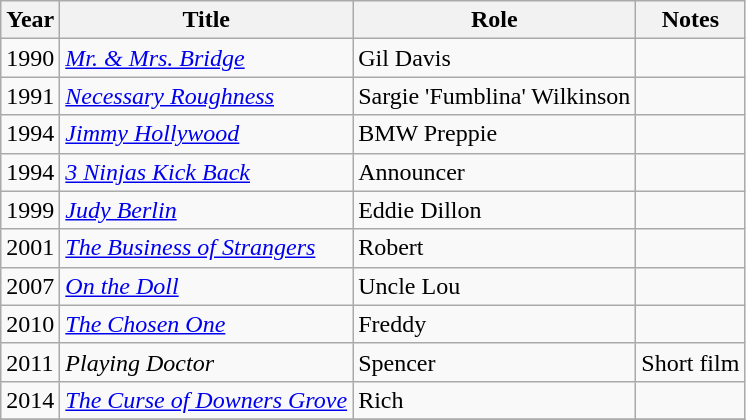<table class="wikitable sortable">
<tr>
<th>Year</th>
<th>Title</th>
<th>Role</th>
<th class="unsortable">Notes</th>
</tr>
<tr>
<td>1990</td>
<td><em><a href='#'>Mr. & Mrs. Bridge</a></em></td>
<td>Gil Davis</td>
<td></td>
</tr>
<tr>
<td>1991</td>
<td><em><a href='#'>Necessary Roughness</a></em></td>
<td>Sargie 'Fumblina' Wilkinson</td>
<td></td>
</tr>
<tr>
<td>1994</td>
<td><em><a href='#'>Jimmy Hollywood</a></em></td>
<td>BMW Preppie</td>
<td></td>
</tr>
<tr>
<td>1994</td>
<td><em><a href='#'>3 Ninjas Kick Back</a></em></td>
<td>Announcer</td>
<td></td>
</tr>
<tr>
<td>1999</td>
<td><em><a href='#'>Judy Berlin</a></em></td>
<td>Eddie Dillon</td>
<td></td>
</tr>
<tr>
<td>2001</td>
<td><em><a href='#'>The Business of Strangers</a></em></td>
<td>Robert</td>
<td></td>
</tr>
<tr>
<td>2007</td>
<td><em><a href='#'>On the Doll</a></em></td>
<td>Uncle Lou</td>
<td></td>
</tr>
<tr>
<td>2010</td>
<td><em><a href='#'>The Chosen One</a></em></td>
<td>Freddy</td>
<td></td>
</tr>
<tr>
<td>2011</td>
<td><em>Playing Doctor</em></td>
<td>Spencer</td>
<td>Short film</td>
</tr>
<tr>
<td>2014</td>
<td><em><a href='#'>The Curse of Downers Grove</a></em></td>
<td>Rich</td>
<td></td>
</tr>
<tr>
</tr>
</table>
